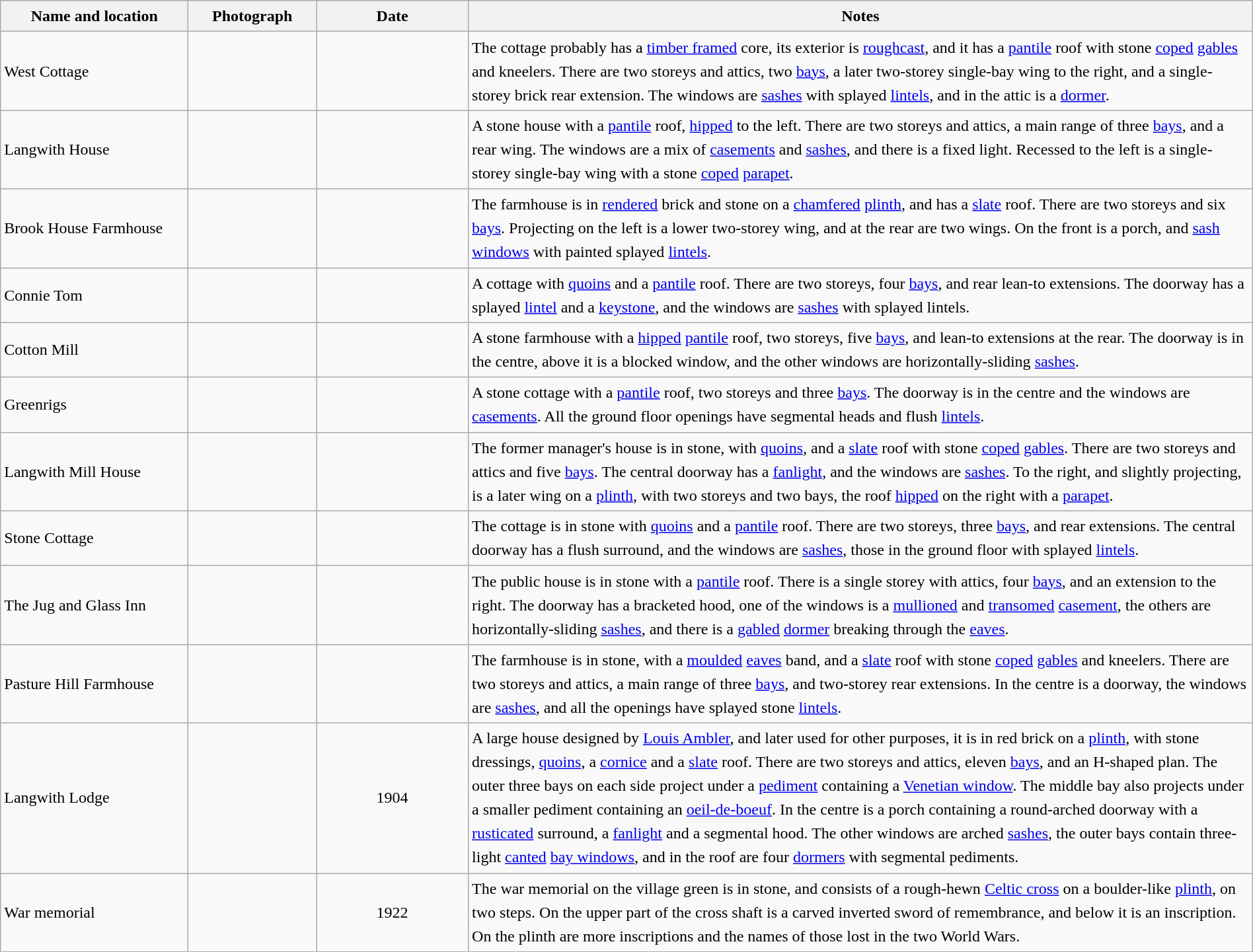<table class="wikitable sortable plainrowheaders" style="width:100%; border:0px; text-align:left; line-height:150%">
<tr>
<th scope="col"  style="width:150px">Name and location</th>
<th scope="col"  style="width:100px" class="unsortable">Photograph</th>
<th scope="col"  style="width:120px">Date</th>
<th scope="col"  style="width:650px" class="unsortable">Notes</th>
</tr>
<tr>
<td>West Cottage<br><small></small></td>
<td></td>
<td align="center"></td>
<td>The cottage probably has a <a href='#'>timber framed</a> core, its exterior is <a href='#'>roughcast</a>, and it has a <a href='#'>pantile</a> roof with stone <a href='#'>coped</a> <a href='#'>gables</a> and kneelers.  There are two storeys and attics, two <a href='#'>bays</a>, a later two-storey single-bay wing to the right, and a single-storey brick rear extension.  The windows are <a href='#'>sashes</a> with splayed <a href='#'>lintels</a>, and in the attic is a <a href='#'>dormer</a>.</td>
</tr>
<tr>
<td>Langwith House<br><small></small></td>
<td></td>
<td align="center"></td>
<td>A stone house with a <a href='#'>pantile</a> roof, <a href='#'>hipped</a> to the left.  There are two storeys and attics, a main range of three <a href='#'>bays</a>, and a rear wing.  The windows are a mix of <a href='#'>casements</a> and <a href='#'>sashes</a>, and there is a fixed light.  Recessed to the left is a single-storey single-bay wing with a stone <a href='#'>coped</a> <a href='#'>parapet</a>.</td>
</tr>
<tr>
<td>Brook House Farmhouse<br><small></small></td>
<td></td>
<td align="center"></td>
<td>The farmhouse is in <a href='#'>rendered</a> brick and stone on a <a href='#'>chamfered</a> <a href='#'>plinth</a>, and has a <a href='#'>slate</a> roof.  There are two storeys and six <a href='#'>bays</a>.  Projecting on the left is a lower two-storey wing, and at the rear are two wings.  On the front is a porch, and <a href='#'>sash windows</a> with painted splayed <a href='#'>lintels</a>.</td>
</tr>
<tr>
<td>Connie Tom</td>
<td></td>
<td align="center"></td>
<td>A cottage with <a href='#'>quoins</a> and a <a href='#'>pantile</a> roof.  There are two storeys, four <a href='#'>bays</a>, and rear lean-to extensions.  The doorway has a splayed <a href='#'>lintel</a> and a <a href='#'>keystone</a>, and the windows are <a href='#'>sashes</a> with splayed lintels.</td>
</tr>
<tr>
<td>Cotton Mill<br><small></small></td>
<td></td>
<td align="center"></td>
<td>A stone farmhouse with a <a href='#'>hipped</a> <a href='#'>pantile</a> roof, two storeys, five <a href='#'>bays</a>, and lean-to extensions at the rear.  The doorway is in the centre, above it is a blocked window, and the other windows are horizontally-sliding <a href='#'>sashes</a>.</td>
</tr>
<tr>
<td>Greenrigs<br><small></small></td>
<td></td>
<td align="center"></td>
<td>A stone cottage with a <a href='#'>pantile</a> roof, two storeys and three <a href='#'>bays</a>.  The doorway is in the centre and the windows are <a href='#'>casements</a>.  All the ground floor openings have segmental heads and flush <a href='#'>lintels</a>.</td>
</tr>
<tr>
<td>Langwith Mill House<br><small></small></td>
<td></td>
<td align="center"></td>
<td>The former manager's house is in stone, with <a href='#'>quoins</a>, and a <a href='#'>slate</a> roof with stone <a href='#'>coped</a> <a href='#'>gables</a>.  There are two storeys and attics and five <a href='#'>bays</a>.  The central doorway has a <a href='#'>fanlight</a>, and the windows are <a href='#'>sashes</a>.  To the right, and slightly projecting, is a later wing on a <a href='#'>plinth</a>, with two storeys and two bays, the roof <a href='#'>hipped</a> on the right with a <a href='#'>parapet</a>.</td>
</tr>
<tr>
<td>Stone Cottage<br><small></small></td>
<td></td>
<td align="center"></td>
<td>The cottage is in stone with <a href='#'>quoins</a> and a <a href='#'>pantile</a> roof.  There are two storeys, three <a href='#'>bays</a>, and rear extensions.  The central doorway has a flush surround, and the windows are <a href='#'>sashes</a>, those in the ground floor with splayed <a href='#'>lintels</a>.</td>
</tr>
<tr>
<td>The Jug and Glass Inn<br><small></small></td>
<td></td>
<td align="center"></td>
<td>The public house is in stone with a <a href='#'>pantile</a> roof.  There is a single storey with attics, four <a href='#'>bays</a>, and an extension to the right.  The doorway has a bracketed hood, one of the windows is a <a href='#'>mullioned</a> and <a href='#'>transomed</a> <a href='#'>casement</a>, the others are horizontally-sliding <a href='#'>sashes</a>, and there is a <a href='#'>gabled</a> <a href='#'>dormer</a> breaking through the <a href='#'>eaves</a>.</td>
</tr>
<tr>
<td>Pasture Hill Farmhouse<br><small></small></td>
<td></td>
<td align="center"></td>
<td>The farmhouse is in stone, with a <a href='#'>moulded</a> <a href='#'>eaves</a> band, and a <a href='#'>slate</a> roof with stone <a href='#'>coped</a> <a href='#'>gables</a> and kneelers.  There are two storeys and attics, a main range of three <a href='#'>bays</a>, and two-storey rear extensions.  In the centre is a doorway, the windows are <a href='#'>sashes</a>, and all the openings have splayed stone <a href='#'>lintels</a>.</td>
</tr>
<tr>
<td>Langwith Lodge<br><small></small></td>
<td></td>
<td align="center">1904</td>
<td>A large house designed by <a href='#'>Louis Ambler</a>, and later used for other purposes, it is in red brick on a <a href='#'>plinth</a>, with stone dressings, <a href='#'>quoins</a>, a <a href='#'>cornice</a> and a <a href='#'>slate</a> roof.  There are two storeys and attics, eleven <a href='#'>bays</a>, and an H-shaped plan.  The outer three bays on each side project under a <a href='#'>pediment</a> containing a <a href='#'>Venetian window</a>.  The middle bay also projects under a smaller pediment containing an <a href='#'>oeil-de-boeuf</a>.  In the centre is a porch containing a round-arched doorway with a <a href='#'>rusticated</a> surround, a <a href='#'>fanlight</a> and a segmental hood.  The other windows are arched <a href='#'>sashes</a>, the outer bays contain three-light <a href='#'>canted</a> <a href='#'>bay windows</a>, and in the roof are four <a href='#'>dormers</a> with segmental pediments.</td>
</tr>
<tr>
<td>War memorial<br><small></small></td>
<td></td>
<td align="center">1922</td>
<td>The war memorial on the village green is in stone, and consists of a rough-hewn <a href='#'>Celtic cross</a> on a boulder-like <a href='#'>plinth</a>, on two steps.  On the upper part of the cross shaft is a carved inverted sword of remembrance, and below it is an inscription.  On the plinth are more inscriptions and the names of those lost in the two World Wars.</td>
</tr>
<tr>
</tr>
</table>
